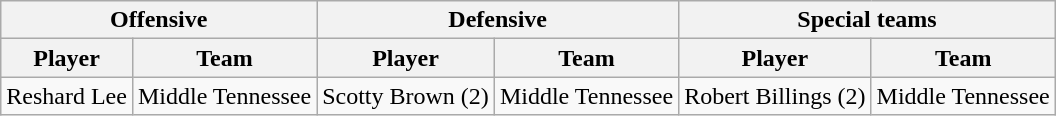<table class="wikitable">
<tr>
<th colspan="2">Offensive</th>
<th colspan="2">Defensive</th>
<th colspan="2">Special teams</th>
</tr>
<tr>
<th>Player</th>
<th>Team</th>
<th>Player</th>
<th>Team</th>
<th>Player</th>
<th>Team</th>
</tr>
<tr>
<td>Reshard Lee</td>
<td>Middle Tennessee</td>
<td>Scotty Brown (2)</td>
<td>Middle Tennessee</td>
<td>Robert Billings (2)</td>
<td>Middle Tennessee</td>
</tr>
</table>
